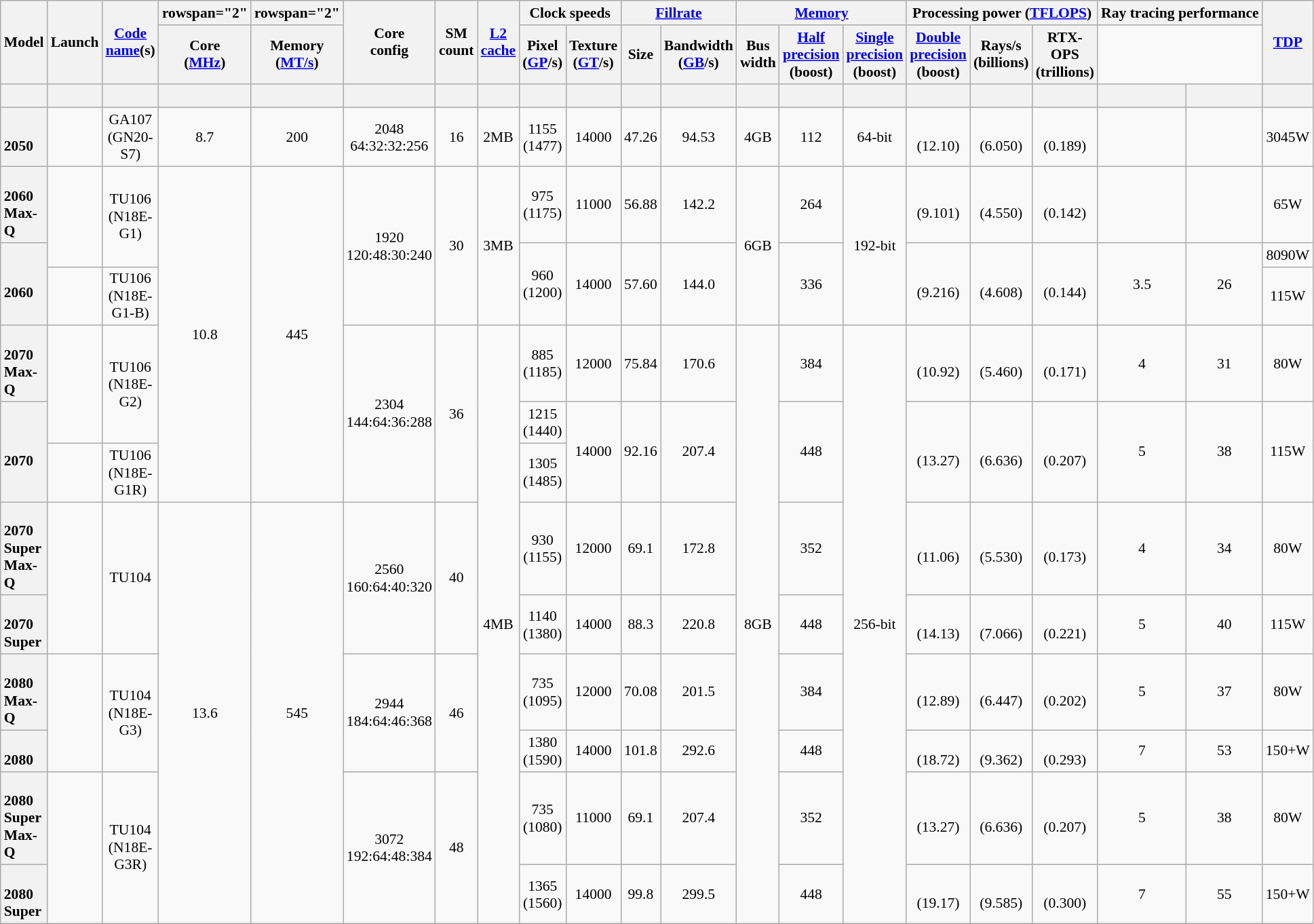<table class="wikitable sortable mw-datatable" style="font-size: 90%; text-align: center;">
<tr>
<th rowspan="2">Model</th>
<th rowspan="2">Launch</th>
<th rowspan="2"><a href='#'>Code <br> name</a>(s)</th>
<th>rowspan="2" </th>
<th>rowspan="2" </th>
<th rowspan="2">Core <br> config</th>
<th rowspan="2">SM <br> count</th>
<th rowspan="2"><a href='#'>L2 <br> cache</a></th>
<th colspan="2">Clock speeds</th>
<th colspan="2"><a href='#'>Fillrate</a></th>
<th colspan="3"><a href='#'>Memory</a></th>
<th colspan="3">Processing power (<a href='#'>TFLOPS</a>)</th>
<th colspan="2">Ray tracing performance</th>
<th rowspan="2"><a href='#'>TDP</a></th>
</tr>
<tr>
<th>Core <br> (<a href='#'>MHz</a>)</th>
<th>Memory <br> (<a href='#'>MT/s</a>)</th>
<th>Pixel <br> (<a href='#'>GP</a>/s)</th>
<th>Texture <br> (<a href='#'>GT</a>/s)</th>
<th>Size</th>
<th>Bandwidth <br> (<a href='#'>GB</a>/s)</th>
<th>Bus width</th>
<th><a href='#'>Half<br>precision</a><br>(boost)</th>
<th><a href='#'>Single<br>precision</a><br>(boost)</th>
<th><a href='#'>Double<br>precision</a><br>(boost)</th>
<th>Rays/s<br>(billions)</th>
<th>RTX-OPS<br>(trillions)</th>
</tr>
<tr>
<th style="background-position:center"><br></th>
<th style="background-position:center"></th>
<th style="background-position:center"></th>
<th style="background-position:center"></th>
<th style="background-position:center"></th>
<th style="background-position:center"></th>
<th style="background-position:center"></th>
<th style="background-position:center"></th>
<th style="background-position:center"></th>
<th style="background-position:center"></th>
<th style="background-position:center"></th>
<th style="background-position:center"></th>
<th style="background-position:center"></th>
<th style="background-position:center"></th>
<th style="background-position:center"></th>
<th style="background-position:center"></th>
<th style="background-position:center"></th>
<th style="background-position:center"></th>
<th style="background-position:center"></th>
<th style="background-position:center"></th>
<th style="background-position:center"></th>
</tr>
<tr>
<th style="text-align:left;"><br>2050</th>
<td></td>
<td>GA107 <br> (GN20-S7)</td>
<td>8.7</td>
<td>200</td>
<td>2048 <br> 64:32:32:256</td>
<td>16</td>
<td>2MB</td>
<td>1155 <br> (1477)</td>
<td>14000</td>
<td>47.26</td>
<td>94.53</td>
<td>4GB</td>
<td>112</td>
<td>64-bit</td>
<td><br> (12.10)</td>
<td><br> (6.050)</td>
<td><br>(0.189)</td>
<td></td>
<td></td>
<td>3045W</td>
</tr>
<tr>
<th style="text-align:left;"><br>2060 Max-Q</th>
<td rowspan="2"></td>
<td rowspan="2">TU106 <br> (N18E-G1)</td>
<td rowspan="6">10.8</td>
<td rowspan="6">445</td>
<td rowspan="3">1920 <br> 120:48:30:240</td>
<td rowspan="3">30</td>
<td rowspan="3">3MB</td>
<td>975 <br> (1175)</td>
<td>11000</td>
<td>56.88</td>
<td>142.2</td>
<td rowspan="3">6GB</td>
<td>264</td>
<td rowspan="3">192-bit</td>
<td><br> (9.101)</td>
<td><br> (4.550)</td>
<td><br> (0.142)</td>
<td></td>
<td></td>
<td>65W</td>
</tr>
<tr>
<th rowspan="2" style="text-align:left;"><br>2060</th>
<td rowspan="2">960 <br> (1200)</td>
<td rowspan="2">14000</td>
<td rowspan="2">57.60</td>
<td rowspan="2">144.0</td>
<td rowspan="2">336</td>
<td rowspan="2"><br> (9.216)</td>
<td rowspan="2"><br>(4.608)</td>
<td rowspan="2"><br>(0.144)</td>
<td rowspan="2">3.5</td>
<td rowspan="2">26</td>
<td>8090W</td>
</tr>
<tr>
<td></td>
<td>TU106 <br> (N18E-G1-B)</td>
<td>115W</td>
</tr>
<tr>
<th style="text-align:left;"><br>2070 Max-Q</th>
<td rowspan="2"></td>
<td rowspan="2">TU106 <br> (N18E-G2)</td>
<td rowspan="3">2304 <br> 144:64:36:288</td>
<td rowspan="3">36</td>
<td rowspan="9">4MB</td>
<td>885 <br> (1185)</td>
<td>12000</td>
<td>75.84</td>
<td>170.6</td>
<td rowspan="9">8GB</td>
<td>384</td>
<td rowspan="9">256-bit</td>
<td><br> (10.92)</td>
<td><br> (5.460)</td>
<td><br> (0.171)</td>
<td>4</td>
<td>31</td>
<td>80W</td>
</tr>
<tr>
<th rowspan="2" style="text-align:left;"><br>2070</th>
<td>1215 <br> (1440)</td>
<td rowspan="2">14000</td>
<td rowspan="2">92.16</td>
<td rowspan="2">207.4</td>
<td rowspan="2">448</td>
<td rowspan="2"><br> (13.27)</td>
<td rowspan="2"><br> (6.636)</td>
<td rowspan="2"><br> (0.207)</td>
<td rowspan="2">5</td>
<td rowspan="2">38</td>
<td rowspan="2">115W</td>
</tr>
<tr>
<td></td>
<td>TU106 <br> (N18E-G1R)</td>
<td>1305 <br> (1485)</td>
</tr>
<tr>
<th style="text-align:left;"><br>2070 Super Max-Q</th>
<td rowspan="2"></td>
<td rowspan="2">TU104 <br> </td>
<td rowspan="6">13.6</td>
<td rowspan="6">545</td>
<td rowspan="2">2560 <br> 160:64:40:320</td>
<td rowspan="2">40</td>
<td>930 <br> (1155)</td>
<td>12000</td>
<td>69.1</td>
<td>172.8</td>
<td>352</td>
<td><br> (11.06)</td>
<td><br> (5.530)</td>
<td><br> (0.173)</td>
<td>4</td>
<td>34</td>
<td>80W</td>
</tr>
<tr>
<th style="text-align:left;"><br>2070 Super</th>
<td>1140 <br> (1380)</td>
<td>14000</td>
<td>88.3</td>
<td>220.8</td>
<td>448</td>
<td><br> (14.13)</td>
<td><br> (7.066)</td>
<td><br> (0.221)</td>
<td>5</td>
<td>40</td>
<td>115W</td>
</tr>
<tr>
<th style="text-align:left;"><br>2080 Max-Q</th>
<td rowspan="2"></td>
<td rowspan="2">TU104<br>(N18E-G3)</td>
<td rowspan="2">2944<br>184:64:46:368</td>
<td rowspan="2">46</td>
<td>735 <br> (1095)</td>
<td>12000</td>
<td>70.08</td>
<td>201.5</td>
<td>384</td>
<td><br> (12.89)</td>
<td><br> (6.447)</td>
<td><br> (0.202)</td>
<td>5</td>
<td>37</td>
<td>80W</td>
</tr>
<tr>
<th style="text-align:left;"><br>2080</th>
<td>1380<br>(1590)</td>
<td>14000</td>
<td>101.8</td>
<td>292.6</td>
<td>448</td>
<td><br> (18.72)</td>
<td><br> (9.362)</td>
<td><br> (0.293)</td>
<td>7</td>
<td>53</td>
<td>150+W</td>
</tr>
<tr>
<th style="text-align:left;"><br>2080 Super Max-Q</th>
<td rowspan="2"></td>
<td rowspan="2">TU104 <br> (N18E-G3R)</td>
<td rowspan="2">3072 <br> 192:64:48:384</td>
<td rowspan="2">48</td>
<td>735 <br> (1080)</td>
<td>11000</td>
<td>69.1</td>
<td>207.4</td>
<td>352</td>
<td><br> (13.27)</td>
<td><br> (6.636)</td>
<td><br> (0.207)</td>
<td>5</td>
<td>38</td>
<td>80W</td>
</tr>
<tr>
<th style="text-align:left;"><br>2080 Super</th>
<td>1365 <br> (1560)</td>
<td>14000</td>
<td>99.8</td>
<td>299.5</td>
<td>448</td>
<td><br> (19.17)</td>
<td><br> (9.585)</td>
<td><br> (0.300)</td>
<td>7</td>
<td>55</td>
<td>150+W</td>
</tr>
</table>
